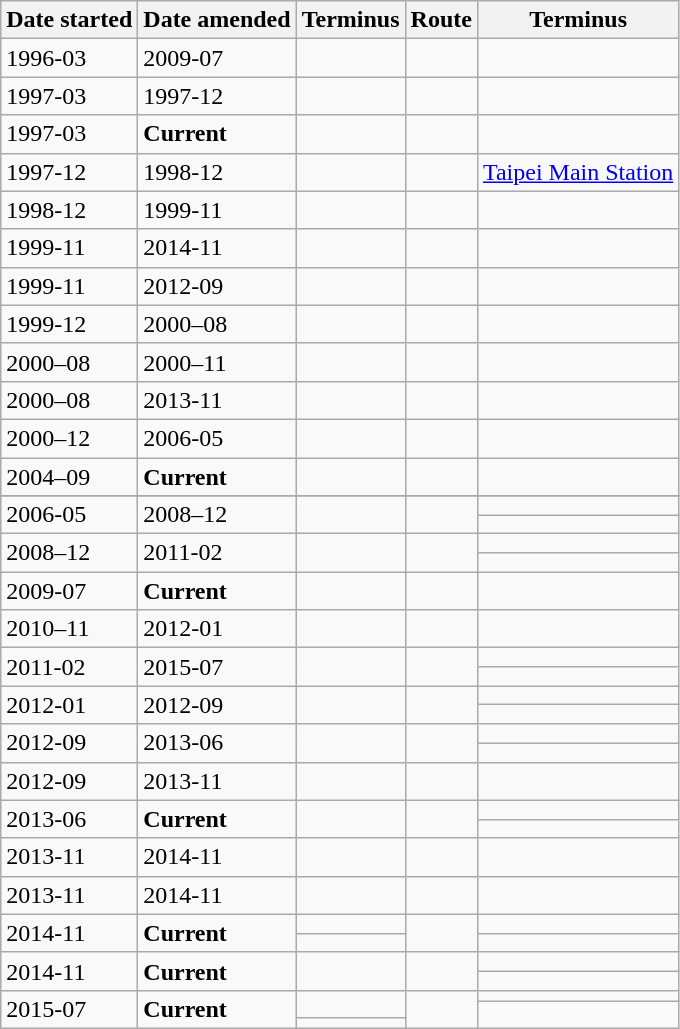<table class="wikitable">
<tr>
<th>Date started</th>
<th>Date amended</th>
<th>Terminus</th>
<th>Route</th>
<th>Terminus</th>
</tr>
<tr>
<td>1996-03</td>
<td>2009-07</td>
<td></td>
<td></td>
<td></td>
</tr>
<tr>
<td>1997-03</td>
<td>1997-12</td>
<td></td>
<td></td>
<td></td>
</tr>
<tr>
<td>1997-03</td>
<td><strong>Current</strong></td>
<td></td>
<td></td>
<td></td>
</tr>
<tr>
<td>1997-12</td>
<td>1998-12</td>
<td></td>
<td></td>
<td><a href='#'>Taipei Main Station</a></td>
</tr>
<tr>
<td>1998-12</td>
<td>1999-11</td>
<td></td>
<td>  </td>
<td></td>
</tr>
<tr>
<td>1999-11</td>
<td>2014-11</td>
<td></td>
<td> </td>
<td></td>
</tr>
<tr>
<td>1999-11</td>
<td>2012-09</td>
<td></td>
<td>  </td>
<td></td>
</tr>
<tr>
<td>1999-12</td>
<td>2000–08</td>
<td></td>
<td></td>
<td></td>
</tr>
<tr>
<td>2000–08</td>
<td>2000–11</td>
<td></td>
<td></td>
<td></td>
</tr>
<tr>
<td>2000–08</td>
<td>2013-11</td>
<td></td>
<td></td>
<td></td>
</tr>
<tr>
<td>2000–12</td>
<td>2006-05</td>
<td></td>
<td></td>
<td></td>
</tr>
<tr>
<td>2004–09</td>
<td><strong>Current</strong></td>
<td></td>
<td></td>
<td></td>
</tr>
<tr>
</tr>
<tr>
<td rowspan="2">2006-05</td>
<td rowspan="2">2008–12</td>
<td rowspan="2"></td>
<td rowspan="2"></td>
<td></td>
</tr>
<tr>
<td></td>
</tr>
<tr>
<td rowspan="2">2008–12</td>
<td rowspan="2">2011-02</td>
<td rowspan="2"></td>
<td rowspan="2"></td>
<td></td>
</tr>
<tr>
<td></td>
</tr>
<tr>
<td>2009-07</td>
<td><strong>Current</strong></td>
<td></td>
<td></td>
<td></td>
</tr>
<tr>
<td>2010–11</td>
<td>2012-01</td>
<td></td>
<td></td>
<td></td>
</tr>
<tr>
<td rowspan="2">2011-02</td>
<td rowspan="2">2015-07</td>
<td rowspan="2"></td>
<td rowspan="2"></td>
<td></td>
</tr>
<tr>
<td></td>
</tr>
<tr>
<td rowspan="2">2012-01</td>
<td rowspan="2">2012-09</td>
<td rowspan="2"></td>
<td rowspan="2"></td>
<td></td>
</tr>
<tr>
<td></td>
</tr>
<tr>
<td rowspan="2">2012-09</td>
<td rowspan="2">2013-06</td>
<td rowspan="2"></td>
<td rowspan="2"></td>
<td></td>
</tr>
<tr>
<td></td>
</tr>
<tr>
<td>2012-09</td>
<td>2013-11</td>
<td></td>
<td> </td>
<td></td>
</tr>
<tr>
<td rowspan="2">2013-06</td>
<td rowspan="2"><strong>Current</strong></td>
<td rowspan="2"></td>
<td rowspan="2"></td>
<td></td>
</tr>
<tr>
<td></td>
</tr>
<tr>
<td>2013-11</td>
<td>2014-11</td>
<td></td>
<td></td>
<td></td>
</tr>
<tr>
<td>2013-11</td>
<td>2014-11</td>
<td></td>
<td></td>
<td></td>
</tr>
<tr>
<td rowspan="2">2014-11</td>
<td rowspan="2"><strong>Current</strong></td>
<td></td>
<td rowspan="2"></td>
<td></td>
</tr>
<tr>
<td></td>
<td></td>
</tr>
<tr>
<td rowspan="2">2014-11</td>
<td rowspan="2"><strong>Current</strong></td>
<td rowspan="2"></td>
<td rowspan="2"></td>
<td></td>
</tr>
<tr>
<td></td>
</tr>
<tr>
<td rowspan="3">2015-07</td>
<td rowspan="3"><strong>Current</strong></td>
<td rowspan="2"></td>
<td rowspan="3"></td>
<td></td>
</tr>
<tr>
<td rowspan="2"></td>
</tr>
<tr>
<td></td>
</tr>
</table>
